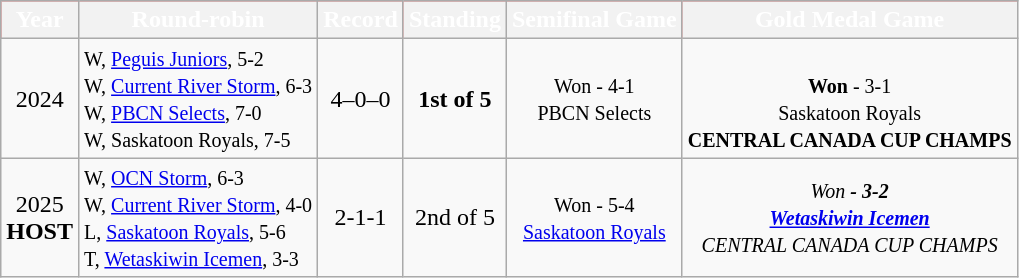<table class="wikitable" style="text-align:center">
<tr align="center"  bgcolor="red"  style="color:White">
<th>Year</th>
<th>Round-robin</th>
<th>Record</th>
<th>Standing</th>
<th>Semifinal Game</th>
<th>Gold Medal Game</th>
</tr>
<tr>
<td>2024</td>
<td align="left"><small>W, <a href='#'>Peguis Juniors</a>, 5-2</small><br><small>W, <a href='#'>Current River Storm</a>, 6-3</small><br><small>W, <a href='#'>PBCN Selects</a>, 7-0</small><br><small>W, Saskatoon Royals, 7-5</small></td>
<td>4–0–0</td>
<td><strong>1st of 5</strong></td>
<td><small> Won - 4-1<br>PBCN Selects </small></td>
<td><small> <br><strong>Won</strong>  -  3-1<br>Saskatoon Royals <br><strong>CENTRAL CANADA CUP CHAMPS</strong></small></td>
</tr>
<tr>
<td>2025<br><strong>HOST</strong></td>
<td align="left"><small>W, <a href='#'>OCN Storm</a>, 6-3</small><br><small>W, <a href='#'>Current River Storm</a>, 4-0</small><br><small>L, <a href='#'>Saskatoon Royals</a>, 5-6</small><br><small>T, <a href='#'>Wetaskiwin Icemen</a>, 3-3</small></td>
<td>2-1-1</td>
<td>2nd of 5</td>
<td><small> Won - 5-4<br><a href='#'>Saskatoon Royals</a></small></td>
<td><small> <em>Won<strong>  -  3-2<br><a href='#'>Wetaskiwin Icemen</a> <br></strong>CENTRAL CANADA CUP CHAMPS<strong></small></td>
</tr>
</table>
